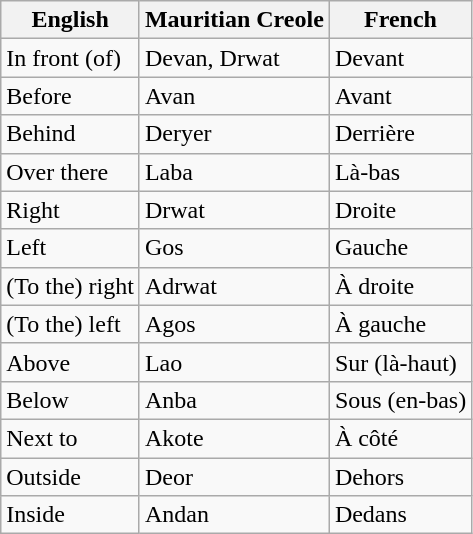<table class="wikitable">
<tr>
<th>English</th>
<th>Mauritian Creole</th>
<th>French</th>
</tr>
<tr>
<td>In front (of)</td>
<td>Devan, Drwat</td>
<td>Devant</td>
</tr>
<tr>
<td>Before</td>
<td>Avan</td>
<td>Avant</td>
</tr>
<tr>
<td>Behind</td>
<td>Deryer</td>
<td>Derrière</td>
</tr>
<tr>
<td>Over there</td>
<td>Laba</td>
<td>Là-bas</td>
</tr>
<tr>
<td>Right</td>
<td>Drwat</td>
<td>Droite</td>
</tr>
<tr>
<td>Left</td>
<td>Gos</td>
<td>Gauche</td>
</tr>
<tr>
<td>(To the) right</td>
<td>Adrwat</td>
<td>À droite</td>
</tr>
<tr>
<td>(To the) left</td>
<td>Agos</td>
<td>À gauche</td>
</tr>
<tr>
<td>Above</td>
<td>Lao</td>
<td>Sur (là-haut)</td>
</tr>
<tr>
<td>Below</td>
<td>Anba</td>
<td>Sous (en-bas)</td>
</tr>
<tr>
<td>Next to</td>
<td>Akote</td>
<td>À côté</td>
</tr>
<tr>
<td>Outside</td>
<td>Deor</td>
<td>Dehors</td>
</tr>
<tr>
<td>Inside</td>
<td>Andan</td>
<td>Dedans</td>
</tr>
</table>
